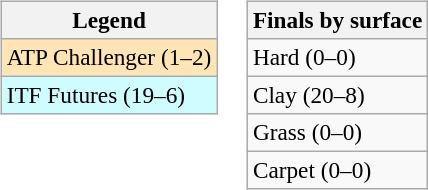<table>
<tr valign=top>
<td><br><table class=wikitable style=font-size:97%>
<tr>
<th>Legend</th>
</tr>
<tr bgcolor=moccasin>
<td>ATP Challenger (1–2)</td>
</tr>
<tr bgcolor=cffcff>
<td>ITF Futures (19–6)</td>
</tr>
</table>
</td>
<td><br><table class=wikitable style=font-size:97%>
<tr>
<th>Finals by surface</th>
</tr>
<tr>
<td>Hard (0–0)</td>
</tr>
<tr>
<td>Clay (20–8)</td>
</tr>
<tr>
<td>Grass (0–0)</td>
</tr>
<tr>
<td>Carpet (0–0)</td>
</tr>
</table>
</td>
</tr>
</table>
